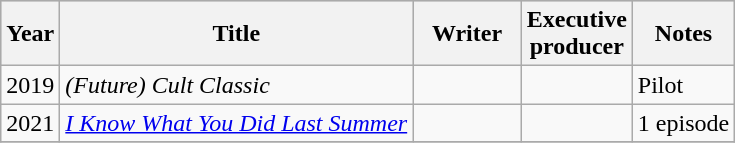<table class="wikitable">
<tr style="background:#ccc; text-align:center;">
<th>Year</th>
<th>Title</th>
<th width="65">Writer</th>
<th width="65">Executive<br>producer</th>
<th>Notes</th>
</tr>
<tr>
<td>2019</td>
<td><em>(Future) Cult Classic</em></td>
<td></td>
<td></td>
<td>Pilot</td>
</tr>
<tr>
<td>2021</td>
<td><em><a href='#'>I Know What You Did Last Summer</a></em></td>
<td></td>
<td></td>
<td>1 episode</td>
</tr>
<tr>
</tr>
</table>
